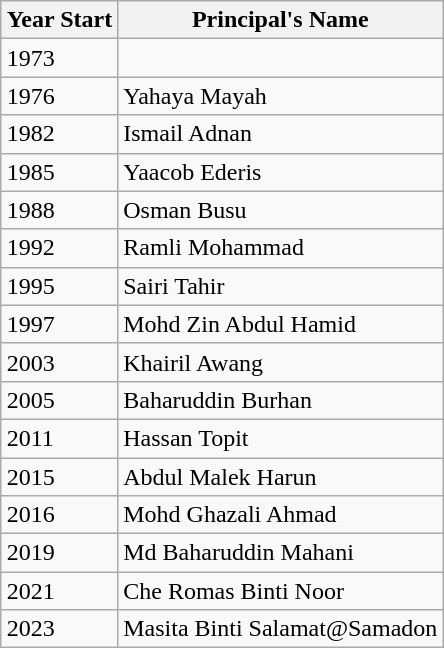<table class="wikitable" style="margin-left: auto; margin-right: auto; border: none;">
<tr>
<th>Year Start</th>
<th>Principal's Name</th>
</tr>
<tr>
<td>1973</td>
<td></td>
</tr>
<tr>
<td>1976</td>
<td>Yahaya Mayah</td>
</tr>
<tr>
<td>1982</td>
<td>Ismail Adnan</td>
</tr>
<tr>
<td>1985</td>
<td>Yaacob Ederis</td>
</tr>
<tr>
<td>1988</td>
<td>Osman Busu</td>
</tr>
<tr>
<td>1992</td>
<td>Ramli Mohammad</td>
</tr>
<tr>
<td>1995</td>
<td>Sairi Tahir</td>
</tr>
<tr>
<td>1997</td>
<td>Mohd Zin Abdul Hamid</td>
</tr>
<tr>
<td>2003</td>
<td>Khairil Awang</td>
</tr>
<tr>
<td>2005</td>
<td>Baharuddin Burhan</td>
</tr>
<tr>
<td>2011</td>
<td>Hassan Topit</td>
</tr>
<tr>
<td>2015</td>
<td>Abdul Malek Harun</td>
</tr>
<tr>
<td>2016</td>
<td>Mohd Ghazali Ahmad</td>
</tr>
<tr>
<td>2019</td>
<td>Md Baharuddin Mahani</td>
</tr>
<tr>
<td>2021</td>
<td>Che Romas Binti Noor</td>
</tr>
<tr>
<td>2023</td>
<td>Masita Binti Salamat@Samadon</td>
</tr>
</table>
